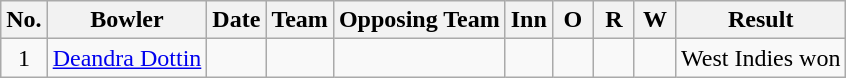<table class="wikitable sortable">
<tr align=center>
<th>No.</th>
<th>Bowler</th>
<th>Date</th>
<th>Team</th>
<th>Opposing Team</th>
<th scope="col" style="width:20px;">Inn</th>
<th scope="col" style="width:20px;">O</th>
<th scope="col" style="width:20px;">R</th>
<th scope="col" style="width:20px;">W</th>
<th>Result</th>
</tr>
<tr align=center>
<td>1</td>
<td><a href='#'>Deandra Dottin</a></td>
<td></td>
<td></td>
<td></td>
<td></td>
<td></td>
<td></td>
<td></td>
<td>West Indies won</td>
</tr>
</table>
